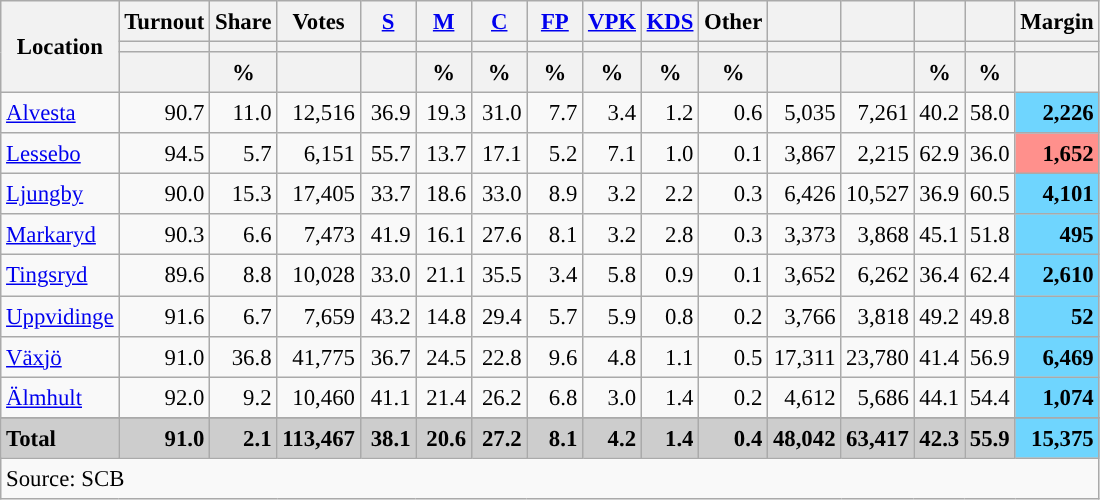<table class="wikitable sortable" style="text-align:right; font-size:95%; line-height:20px;">
<tr>
<th rowspan="3">Location</th>
<th>Turnout</th>
<th>Share</th>
<th>Votes</th>
<th width="30px" class="unsortable"><a href='#'>S</a></th>
<th width="30px" class="unsortable"><a href='#'>M</a></th>
<th width="30px" class="unsortable"><a href='#'>C</a></th>
<th width="30px" class="unsortable"><a href='#'>FP</a></th>
<th width="30px" class="unsortable"><a href='#'>VPK</a></th>
<th width="30px" class="unsortable"><a href='#'>KDS</a></th>
<th width="30px" class="unsortable">Other</th>
<th></th>
<th></th>
<th></th>
<th></th>
<th>Margin</th>
</tr>
<tr>
<th></th>
<th></th>
<th></th>
<th style="background:"></th>
<th style="background:"></th>
<th style="background:"></th>
<th style="background:"></th>
<th style="background:"></th>
<th style="background:"></th>
<th style="background:"></th>
<th style="background:"></th>
<th style="background:"></th>
<th style="background:"></th>
<th style="background:"></th>
<th></th>
</tr>
<tr>
<th></th>
<th data-sort-type="number">%</th>
<th data-sort-type="number"></th>
<th></th>
<th data-sort-type="number">%</th>
<th data-sort-type="number">%</th>
<th data-sort-type="number">%</th>
<th data-sort-type="number">%</th>
<th data-sort-type="number">%</th>
<th data-sort-type="number">%</th>
<th data-sort-type="number"></th>
<th data-sort-type="number"></th>
<th data-sort-type="number">%</th>
<th data-sort-type="number">%</th>
<th data-sort-type="number"></th>
</tr>
<tr>
<td align=left><a href='#'>Alvesta</a></td>
<td>90.7</td>
<td>11.0</td>
<td>12,516</td>
<td>36.9</td>
<td>19.3</td>
<td>31.0</td>
<td>7.7</td>
<td>3.4</td>
<td>1.2</td>
<td>0.6</td>
<td>5,035</td>
<td>7,261</td>
<td>40.2</td>
<td>58.0</td>
<td bgcolor=#6fd5fe><strong>2,226</strong></td>
</tr>
<tr>
<td align=left><a href='#'>Lessebo</a></td>
<td>94.5</td>
<td>5.7</td>
<td>6,151</td>
<td>55.7</td>
<td>13.7</td>
<td>17.1</td>
<td>5.2</td>
<td>7.1</td>
<td>1.0</td>
<td>0.1</td>
<td>3,867</td>
<td>2,215</td>
<td>62.9</td>
<td>36.0</td>
<td bgcolor=#ff908c><strong>1,652</strong></td>
</tr>
<tr>
<td align=left><a href='#'>Ljungby</a></td>
<td>90.0</td>
<td>15.3</td>
<td>17,405</td>
<td>33.7</td>
<td>18.6</td>
<td>33.0</td>
<td>8.9</td>
<td>3.2</td>
<td>2.2</td>
<td>0.3</td>
<td>6,426</td>
<td>10,527</td>
<td>36.9</td>
<td>60.5</td>
<td bgcolor=#6fd5fe><strong>4,101</strong></td>
</tr>
<tr>
<td align=left><a href='#'>Markaryd</a></td>
<td>90.3</td>
<td>6.6</td>
<td>7,473</td>
<td>41.9</td>
<td>16.1</td>
<td>27.6</td>
<td>8.1</td>
<td>3.2</td>
<td>2.8</td>
<td>0.3</td>
<td>3,373</td>
<td>3,868</td>
<td>45.1</td>
<td>51.8</td>
<td bgcolor=#6fd5fe><strong>495</strong></td>
</tr>
<tr>
<td align=left><a href='#'>Tingsryd</a></td>
<td>89.6</td>
<td>8.8</td>
<td>10,028</td>
<td>33.0</td>
<td>21.1</td>
<td>35.5</td>
<td>3.4</td>
<td>5.8</td>
<td>0.9</td>
<td>0.1</td>
<td>3,652</td>
<td>6,262</td>
<td>36.4</td>
<td>62.4</td>
<td bgcolor=#6fd5fe><strong>2,610</strong></td>
</tr>
<tr>
<td align=left><a href='#'>Uppvidinge</a></td>
<td>91.6</td>
<td>6.7</td>
<td>7,659</td>
<td>43.2</td>
<td>14.8</td>
<td>29.4</td>
<td>5.7</td>
<td>5.9</td>
<td>0.8</td>
<td>0.2</td>
<td>3,766</td>
<td>3,818</td>
<td>49.2</td>
<td>49.8</td>
<td bgcolor=#6fd5fe><strong>52</strong></td>
</tr>
<tr>
<td align=left><a href='#'>Växjö</a></td>
<td>91.0</td>
<td>36.8</td>
<td>41,775</td>
<td>36.7</td>
<td>24.5</td>
<td>22.8</td>
<td>9.6</td>
<td>4.8</td>
<td>1.1</td>
<td>0.5</td>
<td>17,311</td>
<td>23,780</td>
<td>41.4</td>
<td>56.9</td>
<td bgcolor=#6fd5fe><strong>6,469</strong></td>
</tr>
<tr>
<td align=left><a href='#'>Älmhult</a></td>
<td>92.0</td>
<td>9.2</td>
<td>10,460</td>
<td>41.1</td>
<td>21.4</td>
<td>26.2</td>
<td>6.8</td>
<td>3.0</td>
<td>1.4</td>
<td>0.2</td>
<td>4,612</td>
<td>5,686</td>
<td>44.1</td>
<td>54.4</td>
<td bgcolor=#6fd5fe><strong>1,074</strong></td>
</tr>
<tr>
</tr>
<tr style="background:#CDCDCD;">
<td align=left><strong>Total</strong></td>
<td><strong>91.0</strong></td>
<td><strong>2.1</strong></td>
<td><strong>113,467</strong></td>
<td><strong>38.1</strong></td>
<td><strong>20.6</strong></td>
<td><strong>27.2</strong></td>
<td><strong>8.1</strong></td>
<td><strong>4.2</strong></td>
<td><strong>1.4</strong></td>
<td><strong>0.4</strong></td>
<td><strong>48,042</strong></td>
<td><strong>63,417</strong></td>
<td><strong>42.3</strong></td>
<td><strong>55.9</strong></td>
<td bgcolor=#6fd5fe><strong>15,375</strong></td>
</tr>
<tr>
<td align=left colspan=16>Source: SCB </td>
</tr>
</table>
